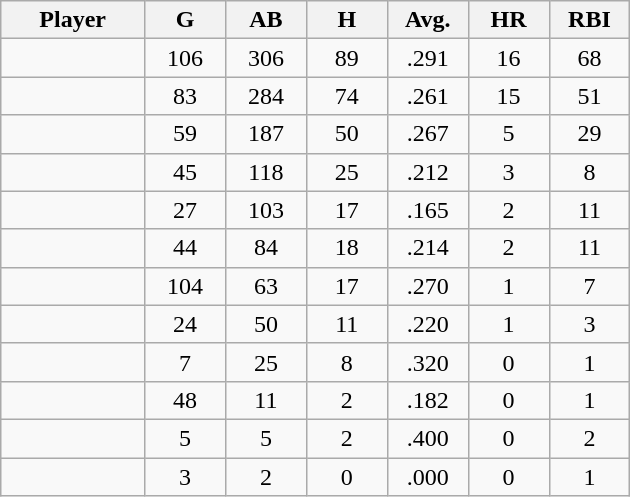<table class="wikitable sortable">
<tr>
<th bgcolor="#DDDDFF" width="16%">Player</th>
<th bgcolor="#DDDDFF" width="9%">G</th>
<th bgcolor="#DDDDFF" width="9%">AB</th>
<th bgcolor="#DDDDFF" width="9%">H</th>
<th bgcolor="#DDDDFF" width="9%">Avg.</th>
<th bgcolor="#DDDDFF" width="9%">HR</th>
<th bgcolor="#DDDDFF" width="9%">RBI</th>
</tr>
<tr align="center">
<td></td>
<td>106</td>
<td>306</td>
<td>89</td>
<td>.291</td>
<td>16</td>
<td>68</td>
</tr>
<tr align="center">
<td></td>
<td>83</td>
<td>284</td>
<td>74</td>
<td>.261</td>
<td>15</td>
<td>51</td>
</tr>
<tr align="center">
<td></td>
<td>59</td>
<td>187</td>
<td>50</td>
<td>.267</td>
<td>5</td>
<td>29</td>
</tr>
<tr align="center">
<td></td>
<td>45</td>
<td>118</td>
<td>25</td>
<td>.212</td>
<td>3</td>
<td>8</td>
</tr>
<tr align="center">
<td></td>
<td>27</td>
<td>103</td>
<td>17</td>
<td>.165</td>
<td>2</td>
<td>11</td>
</tr>
<tr align="center">
<td></td>
<td>44</td>
<td>84</td>
<td>18</td>
<td>.214</td>
<td>2</td>
<td>11</td>
</tr>
<tr align="center">
<td></td>
<td>104</td>
<td>63</td>
<td>17</td>
<td>.270</td>
<td>1</td>
<td>7</td>
</tr>
<tr align="center">
<td></td>
<td>24</td>
<td>50</td>
<td>11</td>
<td>.220</td>
<td>1</td>
<td>3</td>
</tr>
<tr align="center">
<td></td>
<td>7</td>
<td>25</td>
<td>8</td>
<td>.320</td>
<td>0</td>
<td>1</td>
</tr>
<tr align="center">
<td></td>
<td>48</td>
<td>11</td>
<td>2</td>
<td>.182</td>
<td>0</td>
<td>1</td>
</tr>
<tr align="center">
<td></td>
<td>5</td>
<td>5</td>
<td>2</td>
<td>.400</td>
<td>0</td>
<td>2</td>
</tr>
<tr align="center">
<td></td>
<td>3</td>
<td>2</td>
<td>0</td>
<td>.000</td>
<td>0</td>
<td>1</td>
</tr>
</table>
